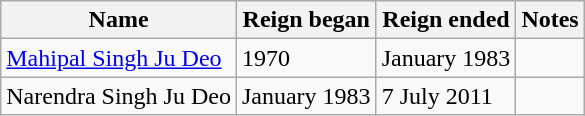<table class="wikitable">
<tr>
<th>Name</th>
<th>Reign began</th>
<th>Reign ended</th>
<th>Notes</th>
</tr>
<tr>
<td><a href='#'>Mahipal Singh Ju Deo</a></td>
<td>1970</td>
<td>January 1983</td>
<td></td>
</tr>
<tr>
<td>Narendra Singh Ju Deo</td>
<td>January 1983</td>
<td>7 July 2011</td>
<td></td>
</tr>
</table>
